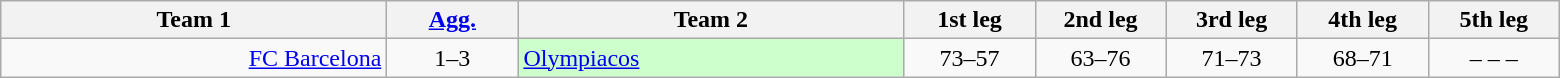<table class=wikitable style="text-align:center">
<tr>
<th width=250>Team 1</th>
<th width=80><a href='#'>Agg.</a></th>
<th width=250>Team 2</th>
<th width=80>1st leg</th>
<th width=80>2nd leg</th>
<th width=80>3rd leg</th>
<th width=80>4th leg</th>
<th width=80>5th leg</th>
</tr>
<tr>
<td align=right><a href='#'>FC Barcelona</a> </td>
<td>1–3</td>
<td style="background: #ccffcc;" align=left> <a href='#'>Olympiacos</a></td>
<td>73–57</td>
<td>63–76</td>
<td>71–73</td>
<td>68–71</td>
<td>– – –</td>
</tr>
</table>
